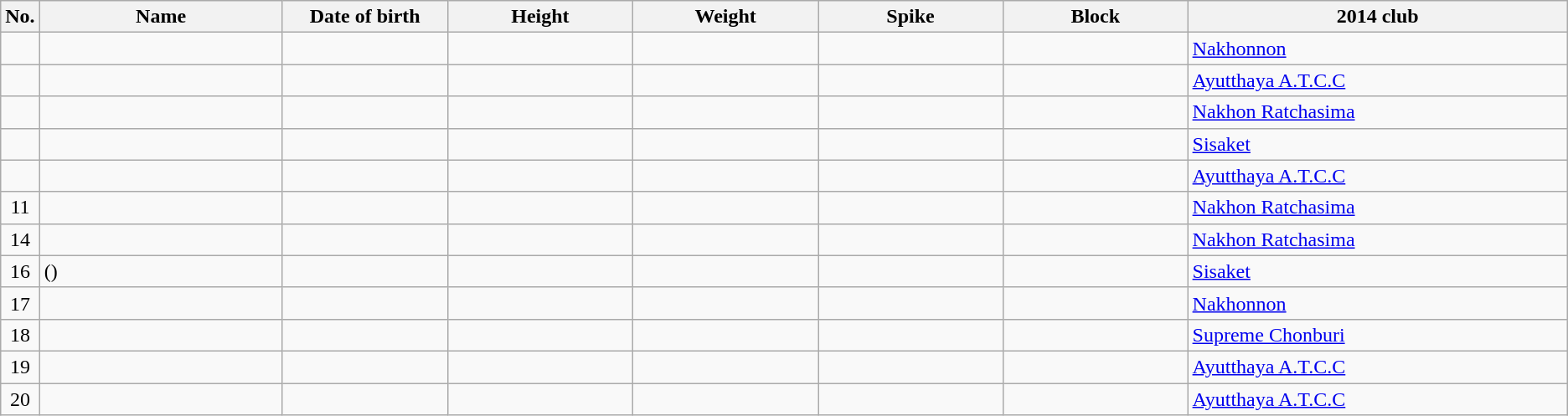<table class="wikitable sortable" style="font-size:100%; text-align:center;">
<tr>
<th>No.</th>
<th style="width:12em">Name</th>
<th style="width:8em">Date of birth</th>
<th style="width:9em">Height</th>
<th style="width:9em">Weight</th>
<th style="width:9em">Spike</th>
<th style="width:9em">Block</th>
<th style="width:19em">2014 club</th>
</tr>
<tr>
<td></td>
<td align=left></td>
<td align=right></td>
<td></td>
<td></td>
<td></td>
<td></td>
<td align=left> <a href='#'>Nakhonnon</a></td>
</tr>
<tr>
<td></td>
<td align=left></td>
<td align=right></td>
<td></td>
<td></td>
<td></td>
<td></td>
<td align=left> <a href='#'>Ayutthaya A.T.C.C</a></td>
</tr>
<tr>
<td></td>
<td align=left></td>
<td align=right></td>
<td></td>
<td></td>
<td></td>
<td></td>
<td align=left> <a href='#'>Nakhon Ratchasima</a></td>
</tr>
<tr>
<td></td>
<td align=left></td>
<td align=right></td>
<td></td>
<td></td>
<td></td>
<td></td>
<td align=left> <a href='#'>Sisaket</a></td>
</tr>
<tr>
<td></td>
<td align=left></td>
<td align=right></td>
<td></td>
<td></td>
<td></td>
<td></td>
<td align=left> <a href='#'>Ayutthaya A.T.C.C</a></td>
</tr>
<tr>
<td>11</td>
<td align=left></td>
<td align=right></td>
<td></td>
<td></td>
<td></td>
<td></td>
<td align=left> <a href='#'>Nakhon Ratchasima</a></td>
</tr>
<tr>
<td>14</td>
<td align=left></td>
<td align=right></td>
<td></td>
<td></td>
<td></td>
<td></td>
<td align=left> <a href='#'>Nakhon Ratchasima</a></td>
</tr>
<tr>
<td>16</td>
<td align=left> ()</td>
<td align=right></td>
<td></td>
<td></td>
<td></td>
<td></td>
<td align=left> <a href='#'>Sisaket</a></td>
</tr>
<tr>
<td>17</td>
<td align=left></td>
<td align=right></td>
<td></td>
<td></td>
<td></td>
<td></td>
<td align=left> <a href='#'>Nakhonnon</a></td>
</tr>
<tr>
<td>18</td>
<td align=left></td>
<td align=right></td>
<td></td>
<td></td>
<td></td>
<td></td>
<td align=left> <a href='#'>Supreme Chonburi</a></td>
</tr>
<tr>
<td>19</td>
<td align=left></td>
<td align=right></td>
<td></td>
<td></td>
<td></td>
<td></td>
<td align=left> <a href='#'>Ayutthaya A.T.C.C</a></td>
</tr>
<tr>
<td>20</td>
<td align=left></td>
<td align=right></td>
<td></td>
<td></td>
<td></td>
<td></td>
<td align=left> <a href='#'>Ayutthaya A.T.C.C</a></td>
</tr>
</table>
